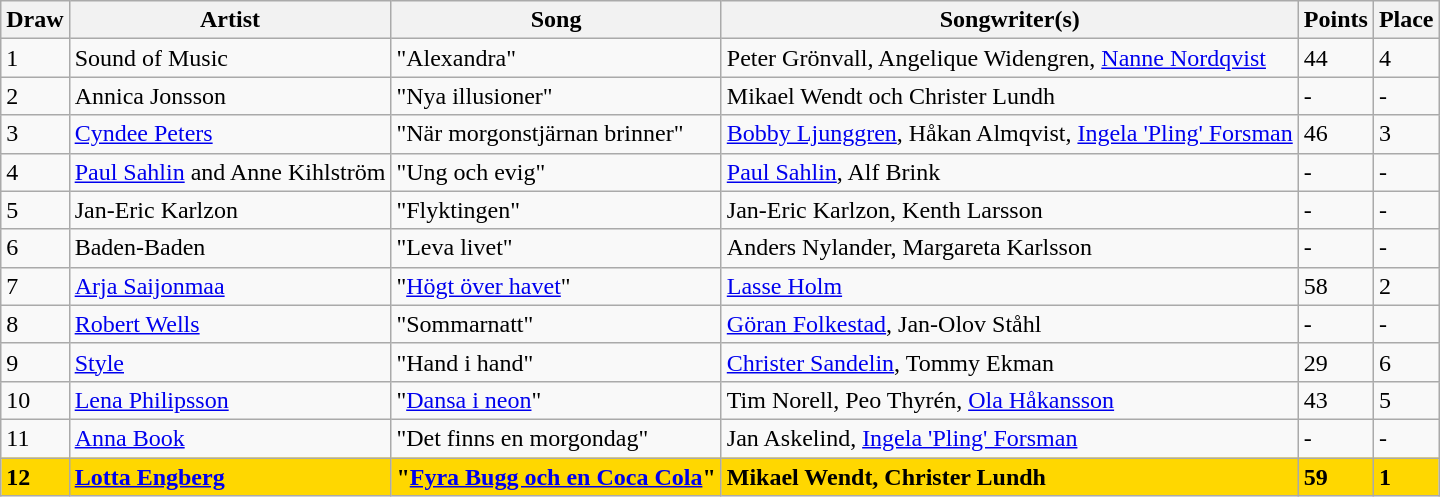<table class="sortable wikitable">
<tr>
<th>Draw</th>
<th>Artist</th>
<th>Song</th>
<th>Songwriter(s)</th>
<th>Points</th>
<th>Place</th>
</tr>
<tr --->
<td>1</td>
<td>Sound of Music</td>
<td>"Alexandra"</td>
<td>Peter Grönvall, Angelique Widengren, <a href='#'>Nanne Nordqvist</a></td>
<td>44</td>
<td>4</td>
</tr>
<tr --->
<td>2</td>
<td>Annica Jonsson</td>
<td>"Nya illusioner"</td>
<td>Mikael Wendt och Christer Lundh</td>
<td>-</td>
<td>-</td>
</tr>
<tr --->
<td>3</td>
<td><a href='#'>Cyndee Peters</a></td>
<td>"När morgonstjärnan brinner"</td>
<td><a href='#'>Bobby Ljunggren</a>, Håkan Almqvist, <a href='#'>Ingela 'Pling' Forsman</a></td>
<td>46</td>
<td>3</td>
</tr>
<tr --->
<td>4</td>
<td><a href='#'>Paul Sahlin</a> and Anne Kihlström</td>
<td>"Ung och evig"</td>
<td><a href='#'>Paul Sahlin</a>, Alf Brink</td>
<td>-</td>
<td>-</td>
</tr>
<tr --->
<td>5</td>
<td>Jan-Eric Karlzon</td>
<td>"Flyktingen"</td>
<td>Jan-Eric Karlzon, Kenth Larsson</td>
<td>-</td>
<td>-</td>
</tr>
<tr --->
<td>6</td>
<td>Baden-Baden</td>
<td>"Leva livet"</td>
<td>Anders Nylander, Margareta Karlsson</td>
<td>-</td>
<td>-</td>
</tr>
<tr --->
<td>7</td>
<td><a href='#'>Arja Saijonmaa</a></td>
<td>"<a href='#'>Högt över havet</a>"</td>
<td><a href='#'>Lasse Holm</a></td>
<td>58</td>
<td>2</td>
</tr>
<tr --->
<td>8</td>
<td><a href='#'>Robert Wells</a></td>
<td>"Sommarnatt"</td>
<td><a href='#'>Göran Folkestad</a>, Jan-Olov Ståhl</td>
<td>-</td>
<td>-</td>
</tr>
<tr --->
<td>9</td>
<td><a href='#'>Style</a></td>
<td>"Hand i hand"</td>
<td><a href='#'>Christer Sandelin</a>, Tommy Ekman</td>
<td>29</td>
<td>6</td>
</tr>
<tr --->
<td>10</td>
<td><a href='#'>Lena Philipsson</a></td>
<td>"<a href='#'>Dansa i neon</a>"</td>
<td>Tim Norell, Peo Thyrén, <a href='#'>Ola Håkansson</a></td>
<td>43</td>
<td>5</td>
</tr>
<tr --->
<td>11</td>
<td><a href='#'>Anna Book</a></td>
<td>"Det finns en morgondag"</td>
<td>Jan Askelind, <a href='#'>Ingela 'Pling' Forsman</a></td>
<td>-</td>
<td>-</td>
</tr>
<tr style="font-weight:bold;background:gold;">
<td>12</td>
<td><a href='#'>Lotta Engberg</a></td>
<td>"<a href='#'>Fyra Bugg och en Coca Cola</a>"</td>
<td>Mikael Wendt, Christer Lundh</td>
<td>59</td>
<td>1</td>
</tr>
</table>
